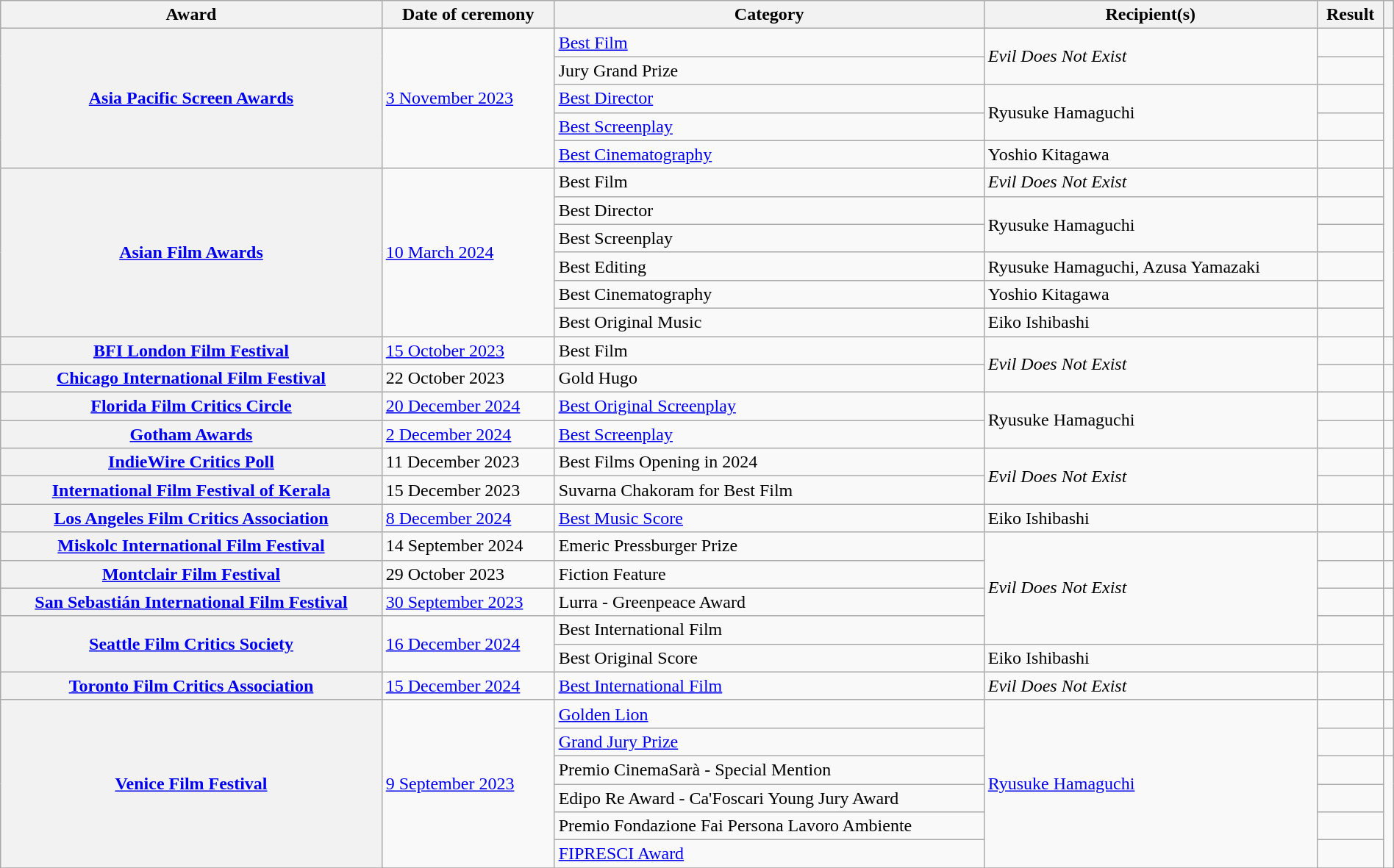<table class="wikitable sortable plainrowheaders" width="100%">
<tr>
<th scope="col">Award</th>
<th scope="col">Date of ceremony</th>
<th scope="col">Category</th>
<th scope="col">Recipient(s)</th>
<th scope="col">Result</th>
<th scope="col" class="unsortable"></th>
</tr>
<tr>
<th rowspan="5" scope="row"><a href='#'>Asia Pacific Screen Awards</a></th>
<td rowspan="5"><a href='#'>3 November 2023</a></td>
<td><a href='#'>Best Film</a></td>
<td rowspan="2"><em>Evil Does Not Exist</em></td>
<td></td>
<td rowspan="5" align="center"></td>
</tr>
<tr>
<td>Jury Grand Prize</td>
<td></td>
</tr>
<tr>
<td><a href='#'>Best Director</a></td>
<td rowspan="2">Ryusuke Hamaguchi</td>
<td></td>
</tr>
<tr>
<td><a href='#'>Best Screenplay</a></td>
<td></td>
</tr>
<tr>
<td><a href='#'>Best Cinematography</a></td>
<td>Yoshio Kitagawa</td>
<td></td>
</tr>
<tr>
<th scope="row" rowspan="6"><a href='#'>Asian Film Awards</a></th>
<td rowspan="6"><a href='#'>10 March 2024</a></td>
<td>Best Film</td>
<td><em>Evil Does Not Exist</em></td>
<td></td>
<td align="center" rowspan="6"></td>
</tr>
<tr>
<td>Best Director</td>
<td rowspan="2">Ryusuke Hamaguchi</td>
<td></td>
</tr>
<tr>
<td>Best Screenplay</td>
<td></td>
</tr>
<tr>
<td>Best Editing</td>
<td>Ryusuke Hamaguchi, Azusa Yamazaki</td>
<td></td>
</tr>
<tr>
<td>Best Cinematography</td>
<td>Yoshio Kitagawa</td>
<td></td>
</tr>
<tr>
<td>Best Original Music</td>
<td>Eiko Ishibashi</td>
<td></td>
</tr>
<tr>
<th scope="row"><a href='#'>BFI London Film Festival</a></th>
<td><a href='#'>15 October 2023</a></td>
<td>Best Film</td>
<td rowspan="2"><em>Evil Does Not Exist</em></td>
<td></td>
<td align="center"></td>
</tr>
<tr>
<th scope="row"><a href='#'>Chicago International Film Festival</a></th>
<td>22 October 2023</td>
<td>Gold Hugo</td>
<td></td>
<td align="center"></td>
</tr>
<tr>
<th scope="row"><a href='#'>Florida Film Critics Circle</a></th>
<td><a href='#'>20 December 2024</a></td>
<td><a href='#'>Best Original Screenplay</a></td>
<td rowspan="2">Ryusuke Hamaguchi</td>
<td></td>
<td align="center"></td>
</tr>
<tr>
<th scope="row"><a href='#'>Gotham Awards</a></th>
<td><a href='#'>2 December 2024</a></td>
<td><a href='#'>Best Screenplay</a></td>
<td></td>
<td align="center"></td>
</tr>
<tr>
<th scope="row"><a href='#'>IndieWire Critics Poll</a></th>
<td>11 December 2023</td>
<td>Best Films Opening in 2024</td>
<td rowspan="2"><em>Evil Does Not Exist</em></td>
<td></td>
<td align="center"></td>
</tr>
<tr>
<th scope="row"><a href='#'>International Film Festival of Kerala</a></th>
<td>15 December 2023</td>
<td>Suvarna Chakoram for Best Film</td>
<td></td>
<td align="center"></td>
</tr>
<tr>
<th rowspan="1" scope="row"><a href='#'>Los Angeles Film Critics Association</a></th>
<td rowspan="1"><a href='#'>8 December 2024</a></td>
<td><a href='#'>Best Music Score</a></td>
<td>Eiko Ishibashi</td>
<td></td>
<td rowspan="1"></td>
</tr>
<tr>
<th scope="row"><a href='#'>Miskolc International Film Festival</a></th>
<td>14 September 2024</td>
<td>Emeric Pressburger Prize</td>
<td rowspan="4"><em>Evil Does Not Exist</em></td>
<td></td>
<td align=center></td>
</tr>
<tr>
<th scope="row"><a href='#'>Montclair Film Festival</a></th>
<td>29 October 2023</td>
<td>Fiction Feature</td>
<td></td>
<td align="center"></td>
</tr>
<tr>
<th scope="row"><a href='#'>San Sebastián International Film Festival</a></th>
<td><a href='#'>30 September 2023</a></td>
<td>Lurra - Greenpeace Award</td>
<td></td>
<td align="center"></td>
</tr>
<tr>
<th scope="row" rowspan="2"><a href='#'>Seattle Film Critics Society</a></th>
<td rowspan="2"><a href='#'>16 December 2024</a></td>
<td>Best International Film</td>
<td></td>
<td align="center" rowspan="2"></td>
</tr>
<tr>
<td>Best Original Score</td>
<td>Eiko Ishibashi</td>
<td></td>
</tr>
<tr>
<th scope="row" rowspan="1"><a href='#'>Toronto Film Critics Association</a></th>
<td rowspan="1"><a href='#'>15 December 2024</a></td>
<td><a href='#'>Best International Film</a></td>
<td><em>Evil Does Not Exist</em></td>
<td></td>
<td align="center" rowspan="1"></td>
</tr>
<tr>
<th scope="row" rowspan="6"><a href='#'>Venice Film Festival</a></th>
<td rowspan="6"><a href='#'>9 September 2023</a></td>
<td><a href='#'>Golden Lion</a></td>
<td rowspan="6"><a href='#'>Ryusuke Hamaguchi</a></td>
<td></td>
<td align="center"></td>
</tr>
<tr>
<td><a href='#'>Grand Jury Prize</a></td>
<td></td>
<td align="center"></td>
</tr>
<tr>
<td>Premio CinemaSarà - Special Mention</td>
<td></td>
<td align="center" rowspan="4"></td>
</tr>
<tr>
<td>Edipo Re Award - Ca'Foscari Young Jury Award</td>
<td></td>
</tr>
<tr>
<td>Premio Fondazione Fai Persona Lavoro Ambiente</td>
<td></td>
</tr>
<tr>
<td><a href='#'>FIPRESCI Award</a></td>
<td></td>
</tr>
<tr>
</tr>
</table>
